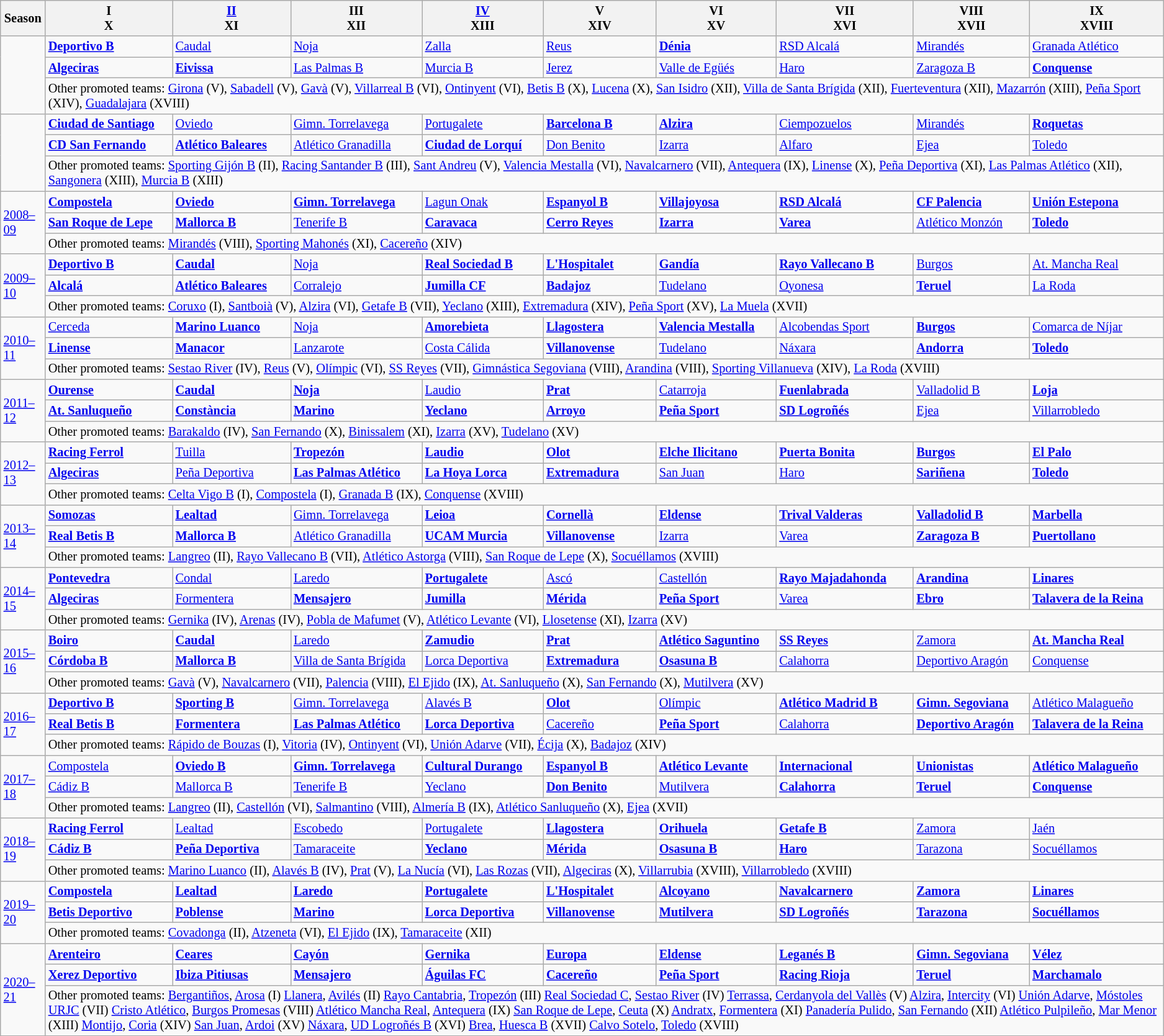<table class=wikitable style="font-size:85%">
<tr>
<th>Season</th>
<th>I<br>X</th>
<th><a href='#'>II</a><br>XI</th>
<th>III<br>XII</th>
<th><a href='#'>IV</a><br>XIII</th>
<th>V<br>XIV</th>
<th>VI<br>XV</th>
<th>VII<br>XVI</th>
<th>VIII<br>XVII</th>
<th>IX<br>XVIII</th>
</tr>
<tr>
<td rowspan=3></td>
<td><strong><a href='#'>Deportivo B</a></strong></td>
<td><a href='#'>Caudal</a></td>
<td><a href='#'>Noja</a></td>
<td><a href='#'>Zalla</a></td>
<td><a href='#'>Reus</a></td>
<td><strong><a href='#'>Dénia</a></strong></td>
<td><a href='#'>RSD Alcalá</a></td>
<td><a href='#'>Mirandés</a></td>
<td><a href='#'>Granada Atlético</a></td>
</tr>
<tr>
<td><strong><a href='#'>Algeciras</a></strong></td>
<td><strong><a href='#'>Eivissa</a></strong></td>
<td><a href='#'>Las Palmas B</a></td>
<td><a href='#'>Murcia B</a></td>
<td><a href='#'>Jerez</a></td>
<td><a href='#'>Valle de Egüés</a></td>
<td><a href='#'>Haro</a></td>
<td><a href='#'>Zaragoza B</a></td>
<td><strong><a href='#'>Conquense</a></strong></td>
</tr>
<tr>
<td colspan=9>Other promoted teams: <a href='#'>Girona</a> (V), <a href='#'>Sabadell</a> (V), <a href='#'>Gavà</a> (V), <a href='#'>Villarreal B</a> (VI), <a href='#'>Ontinyent</a> (VI), <a href='#'>Betis B</a> (X), <a href='#'>Lucena</a> (X), <a href='#'>San Isidro</a> (XII), <a href='#'>Villa de Santa Brígida</a> (XII), <a href='#'>Fuerteventura</a> (XII), <a href='#'>Mazarrón</a> (XIII), <a href='#'>Peña Sport</a> (XIV), <a href='#'>Guadalajara</a> (XVIII)</td>
</tr>
<tr>
<td rowspan=3></td>
<td><strong><a href='#'>Ciudad de Santiago</a></strong></td>
<td><a href='#'>Oviedo</a></td>
<td><a href='#'>Gimn. Torrelavega</a></td>
<td><a href='#'>Portugalete</a></td>
<td><strong><a href='#'>Barcelona B</a></strong></td>
<td><strong><a href='#'>Alzira</a></strong></td>
<td><a href='#'>Ciempozuelos</a></td>
<td><a href='#'>Mirandés</a></td>
<td><strong><a href='#'>Roquetas</a></strong></td>
</tr>
<tr>
<td><strong><a href='#'>CD San Fernando</a></strong></td>
<td><strong><a href='#'>Atlético Baleares</a></strong></td>
<td><a href='#'>Atlético Granadilla</a></td>
<td><strong><a href='#'>Ciudad de Lorquí</a></strong></td>
<td><a href='#'>Don Benito</a></td>
<td><a href='#'>Izarra</a></td>
<td><a href='#'>Alfaro</a></td>
<td><a href='#'>Ejea</a></td>
<td><a href='#'>Toledo</a></td>
</tr>
<tr>
<td colspan=9>Other promoted teams: <a href='#'>Sporting Gijón B</a> (II), <a href='#'>Racing Santander B</a> (III), <a href='#'>Sant Andreu</a> (V), <a href='#'>Valencia Mestalla</a> (VI), <a href='#'>Navalcarnero</a> (VII), <a href='#'>Antequera</a> (IX), <a href='#'>Linense</a> (X), <a href='#'>Peña Deportiva</a> (XI), <a href='#'>Las Palmas Atlético</a> (XII), <a href='#'>Sangonera</a> (XIII), <a href='#'>Murcia B</a> (XIII)</td>
</tr>
<tr>
<td rowspan=3><a href='#'>2008–09</a></td>
<td><strong><a href='#'>Compostela</a></strong></td>
<td><strong><a href='#'>Oviedo</a></strong></td>
<td><strong><a href='#'>Gimn. Torrelavega</a></strong></td>
<td><a href='#'>Lagun Onak</a></td>
<td><strong><a href='#'>Espanyol B</a></strong></td>
<td><strong><a href='#'>Villajoyosa</a></strong></td>
<td><strong><a href='#'>RSD Alcalá</a></strong></td>
<td><strong><a href='#'>CF Palencia</a></strong></td>
<td><strong><a href='#'>Unión Estepona</a></strong></td>
</tr>
<tr>
<td><strong><a href='#'>San Roque de Lepe</a></strong></td>
<td><strong><a href='#'>Mallorca B</a></strong></td>
<td><a href='#'>Tenerife B</a></td>
<td><strong><a href='#'>Caravaca</a></strong></td>
<td><strong><a href='#'>Cerro Reyes</a></strong></td>
<td><strong><a href='#'>Izarra</a></strong></td>
<td><strong><a href='#'>Varea</a></strong></td>
<td><a href='#'>Atlético Monzón</a></td>
<td><strong><a href='#'>Toledo</a></strong></td>
</tr>
<tr>
<td colspan=9>Other promoted teams: <a href='#'>Mirandés</a> (VIII), <a href='#'>Sporting Mahonés</a> (XI), <a href='#'>Cacereño</a> (XIV)</td>
</tr>
<tr>
<td rowspan=3><a href='#'>2009–10</a></td>
<td><strong><a href='#'>Deportivo B</a></strong></td>
<td><strong><a href='#'>Caudal</a></strong></td>
<td><a href='#'>Noja</a></td>
<td><strong><a href='#'>Real Sociedad B</a></strong></td>
<td><strong><a href='#'>L'Hospitalet</a></strong></td>
<td><strong><a href='#'>Gandía</a></strong></td>
<td><strong><a href='#'>Rayo Vallecano B</a></strong></td>
<td><a href='#'>Burgos</a></td>
<td><a href='#'>At. Mancha Real</a></td>
</tr>
<tr>
<td><strong><a href='#'>Alcalá</a></strong></td>
<td><strong><a href='#'>Atlético Baleares</a></strong></td>
<td><a href='#'>Corralejo</a></td>
<td><strong><a href='#'>Jumilla CF</a></strong></td>
<td><strong><a href='#'>Badajoz</a></strong></td>
<td><a href='#'>Tudelano</a></td>
<td><a href='#'>Oyonesa</a></td>
<td><strong><a href='#'>Teruel</a></strong></td>
<td><a href='#'>La Roda</a></td>
</tr>
<tr>
<td colspan=9>Other promoted teams: <a href='#'>Coruxo</a> (I), <a href='#'>Santboià</a> (V), <a href='#'>Alzira</a> (VI), <a href='#'>Getafe B</a> (VII), <a href='#'>Yeclano</a> (XIII), <a href='#'>Extremadura</a> (XIV), <a href='#'>Peña Sport</a> (XV), <a href='#'>La Muela</a> (XVII)</td>
</tr>
<tr>
<td rowspan=3><a href='#'>2010–11</a></td>
<td><a href='#'>Cerceda</a></td>
<td><strong><a href='#'>Marino Luanco</a></strong></td>
<td><a href='#'>Noja</a></td>
<td><strong><a href='#'>Amorebieta</a></strong></td>
<td><strong><a href='#'>Llagostera</a></strong></td>
<td><strong><a href='#'>Valencia Mestalla</a></strong></td>
<td><a href='#'>Alcobendas Sport</a></td>
<td><strong><a href='#'>Burgos</a></strong></td>
<td><a href='#'>Comarca de Níjar</a></td>
</tr>
<tr>
<td><strong><a href='#'>Linense</a></strong></td>
<td><strong><a href='#'>Manacor</a></strong></td>
<td><a href='#'>Lanzarote</a></td>
<td><a href='#'>Costa Cálida</a></td>
<td><strong><a href='#'>Villanovense</a></strong></td>
<td><a href='#'>Tudelano</a></td>
<td><a href='#'>Náxara</a></td>
<td><strong><a href='#'>Andorra</a></strong></td>
<td><strong><a href='#'>Toledo</a></strong></td>
</tr>
<tr>
<td colspan=9>Other promoted teams: <a href='#'>Sestao River</a> (IV), <a href='#'>Reus</a> (V), <a href='#'>Olímpic</a> (VI), <a href='#'>SS Reyes</a> (VII), <a href='#'>Gimnástica Segoviana</a> (VIII), <a href='#'>Arandina</a> (VIII), <a href='#'>Sporting Villanueva</a> (XIV), <a href='#'>La Roda</a> (XVIII)</td>
</tr>
<tr>
<td rowspan=3><a href='#'>2011–12</a></td>
<td><strong><a href='#'>Ourense</a></strong></td>
<td><strong><a href='#'>Caudal</a></strong></td>
<td><strong><a href='#'>Noja</a></strong></td>
<td><a href='#'>Laudio</a></td>
<td><strong><a href='#'>Prat</a></strong></td>
<td><a href='#'>Catarroja</a></td>
<td><strong><a href='#'>Fuenlabrada</a></strong></td>
<td><a href='#'>Valladolid B</a></td>
<td><strong><a href='#'>Loja</a></strong></td>
</tr>
<tr>
<td><strong><a href='#'>At. Sanluqueño</a></strong></td>
<td><strong><a href='#'>Constància</a></strong></td>
<td><strong><a href='#'>Marino</a></strong></td>
<td><strong><a href='#'>Yeclano</a></strong></td>
<td><strong><a href='#'>Arroyo</a></strong></td>
<td><strong><a href='#'>Peña Sport</a></strong></td>
<td><strong><a href='#'>SD Logroñés</a></strong></td>
<td><a href='#'>Ejea</a></td>
<td><a href='#'>Villarrobledo</a></td>
</tr>
<tr>
<td colspan=9>Other promoted teams: <a href='#'>Barakaldo</a> (IV), <a href='#'>San Fernando</a> (X), <a href='#'>Binissalem</a> (XI), <a href='#'>Izarra</a> (XV), <a href='#'>Tudelano</a> (XV)</td>
</tr>
<tr>
<td rowspan=3><a href='#'>2012–13</a></td>
<td><strong><a href='#'>Racing Ferrol</a></strong></td>
<td><a href='#'>Tuilla</a></td>
<td><strong><a href='#'>Tropezón</a></strong></td>
<td><strong><a href='#'>Laudio</a></strong></td>
<td><strong><a href='#'>Olot</a></strong></td>
<td><strong><a href='#'>Elche Ilicitano</a></strong></td>
<td><strong><a href='#'>Puerta Bonita</a></strong></td>
<td><strong><a href='#'>Burgos</a></strong></td>
<td><strong><a href='#'>El Palo</a></strong></td>
</tr>
<tr>
<td><strong><a href='#'>Algeciras</a></strong></td>
<td><a href='#'>Peña Deportiva</a></td>
<td><strong><a href='#'>Las Palmas Atlético</a></strong></td>
<td><strong><a href='#'>La Hoya Lorca</a></strong></td>
<td><strong><a href='#'>Extremadura</a></strong></td>
<td><a href='#'>San Juan</a></td>
<td><a href='#'>Haro</a></td>
<td><strong><a href='#'>Sariñena</a></strong></td>
<td><strong><a href='#'>Toledo</a></strong></td>
</tr>
<tr>
<td colspan=9>Other promoted teams: <a href='#'>Celta Vigo B</a> (I), <a href='#'>Compostela</a> (I), <a href='#'>Granada B</a> (IX), <a href='#'>Conquense</a> (XVIII)</td>
</tr>
<tr>
<td rowspan=3><a href='#'>2013–14</a></td>
<td><strong><a href='#'>Somozas</a></strong></td>
<td><strong><a href='#'>Lealtad</a></strong></td>
<td><a href='#'>Gimn. Torrelavega</a></td>
<td><strong><a href='#'>Leioa</a></strong></td>
<td><strong><a href='#'>Cornellà</a></strong></td>
<td><strong><a href='#'>Eldense</a></strong></td>
<td><strong><a href='#'>Trival Valderas</a></strong></td>
<td><strong><a href='#'>Valladolid B</a></strong></td>
<td><strong><a href='#'>Marbella</a></strong></td>
</tr>
<tr>
<td><strong><a href='#'>Real Betis B</a></strong></td>
<td><strong><a href='#'>Mallorca B</a></strong></td>
<td><a href='#'>Atlético Granadilla</a></td>
<td><strong><a href='#'>UCAM Murcia</a></strong></td>
<td><strong><a href='#'>Villanovense</a></strong></td>
<td><a href='#'>Izarra</a></td>
<td><a href='#'>Varea</a></td>
<td><strong><a href='#'>Zaragoza B</a></strong></td>
<td><strong><a href='#'>Puertollano</a></strong></td>
</tr>
<tr>
<td colspan=9>Other promoted teams: <a href='#'>Langreo</a> (II), <a href='#'>Rayo Vallecano B</a> (VII), <a href='#'>Atlético Astorga</a> (VIII), <a href='#'>San Roque de Lepe</a> (X), <a href='#'>Socuéllamos</a> (XVIII)</td>
</tr>
<tr>
<td rowspan=3><a href='#'>2014–15</a></td>
<td><strong><a href='#'>Pontevedra</a></strong></td>
<td><a href='#'>Condal</a></td>
<td><a href='#'>Laredo</a></td>
<td><strong><a href='#'>Portugalete</a></strong></td>
<td><a href='#'>Ascó</a></td>
<td><a href='#'>Castellón</a></td>
<td><strong><a href='#'>Rayo Majadahonda</a></strong></td>
<td><strong><a href='#'>Arandina</a></strong></td>
<td><strong><a href='#'>Linares</a></strong></td>
</tr>
<tr>
<td><strong><a href='#'>Algeciras</a></strong></td>
<td><a href='#'>Formentera</a></td>
<td><strong><a href='#'>Mensajero</a></strong></td>
<td><strong><a href='#'>Jumilla</a></strong></td>
<td><strong><a href='#'>Mérida</a></strong></td>
<td><strong><a href='#'>Peña Sport</a></strong></td>
<td><a href='#'>Varea</a></td>
<td><strong><a href='#'>Ebro</a></strong></td>
<td><strong><a href='#'>Talavera de la Reina</a></strong></td>
</tr>
<tr>
<td colspan=9>Other promoted teams: <a href='#'>Gernika</a> (IV), <a href='#'>Arenas</a> (IV), <a href='#'>Pobla de Mafumet</a> (V), <a href='#'>Atlético Levante</a> (VI), <a href='#'>Llosetense</a> (XI), <a href='#'>Izarra</a> (XV)</td>
</tr>
<tr>
<td rowspan=3><a href='#'>2015–16</a></td>
<td><strong><a href='#'>Boiro</a></strong></td>
<td><strong><a href='#'>Caudal</a></strong></td>
<td><a href='#'>Laredo</a></td>
<td><strong><a href='#'>Zamudio</a></strong></td>
<td><strong><a href='#'>Prat</a></strong></td>
<td><strong><a href='#'>Atlético Saguntino</a></strong></td>
<td><strong><a href='#'>SS Reyes</a></strong></td>
<td><a href='#'>Zamora</a></td>
<td><strong><a href='#'>At. Mancha Real</a></strong></td>
</tr>
<tr>
<td><strong><a href='#'>Córdoba B</a></strong></td>
<td><strong><a href='#'>Mallorca B</a></strong></td>
<td><a href='#'>Villa de Santa Brígida</a></td>
<td><a href='#'>Lorca Deportiva</a></td>
<td><strong><a href='#'>Extremadura</a></strong></td>
<td><strong><a href='#'>Osasuna B</a></strong></td>
<td><a href='#'>Calahorra</a></td>
<td><a href='#'>Deportivo Aragón</a></td>
<td><a href='#'>Conquense</a></td>
</tr>
<tr>
<td colspan=9>Other promoted teams: <a href='#'>Gavà</a> (V), <a href='#'>Navalcarnero</a> (VII), <a href='#'>Palencia</a> (VIII), <a href='#'>El Ejido</a> (IX), <a href='#'>At. Sanluqueño</a> (X), <a href='#'>San Fernando</a> (X), <a href='#'>Mutilvera</a> (XV)</td>
</tr>
<tr>
<td rowspan=3><a href='#'>2016–17</a></td>
<td><strong><a href='#'>Deportivo B</a></strong></td>
<td><strong><a href='#'>Sporting B</a></strong></td>
<td><a href='#'>Gimn. Torrelavega</a></td>
<td><a href='#'>Alavés B</a></td>
<td><strong><a href='#'>Olot</a></strong></td>
<td><a href='#'>Olímpic</a></td>
<td><strong><a href='#'>Atlético Madrid B</a></strong></td>
<td><strong><a href='#'>Gimn. Segoviana</a></strong></td>
<td><a href='#'>Atlético Malagueño</a></td>
</tr>
<tr>
<td><strong><a href='#'>Real Betis B</a></strong></td>
<td><strong><a href='#'>Formentera</a></strong></td>
<td><strong><a href='#'>Las Palmas Atlético</a></strong></td>
<td><strong><a href='#'>Lorca Deportiva</a></strong></td>
<td><a href='#'>Cacereño</a></td>
<td><strong><a href='#'>Peña Sport</a></strong></td>
<td><a href='#'>Calahorra</a></td>
<td><strong><a href='#'>Deportivo Aragón</a></strong></td>
<td><strong><a href='#'>Talavera de la Reina</a></strong></td>
</tr>
<tr>
<td colspan=9>Other promoted teams: <a href='#'>Rápido de Bouzas</a> (I), <a href='#'>Vitoria</a> (IV), <a href='#'>Ontinyent</a> (VI), <a href='#'>Unión Adarve</a> (VII), <a href='#'>Écija</a> (X), <a href='#'>Badajoz</a> (XIV)</td>
</tr>
<tr>
<td rowspan=3><a href='#'>2017–18</a></td>
<td><a href='#'>Compostela</a></td>
<td><strong><a href='#'>Oviedo B</a></strong></td>
<td><strong><a href='#'>Gimn. Torrelavega</a></strong></td>
<td><strong><a href='#'>Cultural Durango</a></strong></td>
<td><strong><a href='#'>Espanyol B</a></strong></td>
<td><strong><a href='#'>Atlético Levante</a></strong></td>
<td><strong><a href='#'>Internacional</a></strong></td>
<td><strong><a href='#'>Unionistas</a></strong></td>
<td><strong><a href='#'>Atlético Malagueño</a></strong></td>
</tr>
<tr>
<td><a href='#'>Cádiz B</a></td>
<td><a href='#'>Mallorca B</a></td>
<td><a href='#'>Tenerife B</a></td>
<td><a href='#'>Yeclano</a></td>
<td><strong><a href='#'>Don Benito</a></strong></td>
<td><a href='#'>Mutilvera</a></td>
<td><strong><a href='#'>Calahorra</a></strong></td>
<td><strong><a href='#'>Teruel</a></strong></td>
<td><strong><a href='#'>Conquense</a></strong></td>
</tr>
<tr>
<td colspan=9>Other promoted teams: <a href='#'>Langreo</a> (II), <a href='#'>Castellón</a> (VI), <a href='#'>Salmantino</a> (VIII), <a href='#'>Almería B</a> (IX), <a href='#'>Atlético Sanluqueño</a> (X), <a href='#'>Ejea</a> (XVII)</td>
</tr>
<tr>
<td rowspan=3><a href='#'>2018–19</a></td>
<td><strong><a href='#'>Racing Ferrol</a></strong></td>
<td><a href='#'>Lealtad</a></td>
<td><a href='#'>Escobedo</a></td>
<td><a href='#'>Portugalete</a></td>
<td><strong><a href='#'>Llagostera</a></strong></td>
<td><strong><a href='#'>Orihuela</a></strong></td>
<td><strong><a href='#'>Getafe B</a></strong></td>
<td><a href='#'>Zamora</a></td>
<td><a href='#'>Jaén</a></td>
</tr>
<tr>
<td><strong><a href='#'>Cádiz B</a></strong></td>
<td><strong><a href='#'>Peña Deportiva</a></strong></td>
<td><a href='#'>Tamaraceite</a></td>
<td><strong><a href='#'>Yeclano</a></strong></td>
<td><strong><a href='#'>Mérida</a></strong></td>
<td><strong><a href='#'>Osasuna B</a></strong></td>
<td><strong><a href='#'>Haro</a></strong></td>
<td><a href='#'>Tarazona</a></td>
<td><a href='#'>Socuéllamos</a></td>
</tr>
<tr>
<td colspan=9>Other promoted teams: <a href='#'>Marino Luanco</a> (II), <a href='#'>Alavés B</a> (IV), <a href='#'>Prat</a> (V), <a href='#'>La Nucía</a> (VI), <a href='#'>Las Rozas</a> (VII), <a href='#'>Algeciras</a> (X), <a href='#'>Villarrubia</a> (XVIII), <a href='#'>Villarrobledo</a> (XVIII)</td>
</tr>
<tr>
<td rowspan=3><a href='#'>2019–20</a></td>
<td><strong><a href='#'>Compostela</a></strong></td>
<td><strong><a href='#'>Lealtad</a></strong></td>
<td><strong><a href='#'>Laredo</a></strong></td>
<td><strong><a href='#'>Portugalete</a></strong></td>
<td><strong><a href='#'>L'Hospitalet</a></strong></td>
<td><strong><a href='#'>Alcoyano</a></strong></td>
<td><strong><a href='#'>Navalcarnero</a></strong></td>
<td><strong><a href='#'>Zamora</a></strong></td>
<td><strong><a href='#'>Linares</a></strong></td>
</tr>
<tr>
<td><strong><a href='#'>Betis Deportivo</a></strong></td>
<td><strong><a href='#'>Poblense</a></strong></td>
<td><strong><a href='#'>Marino</a></strong></td>
<td><strong><a href='#'>Lorca Deportiva</a></strong></td>
<td><strong><a href='#'>Villanovense</a></strong></td>
<td><strong><a href='#'>Mutilvera</a></strong></td>
<td><strong><a href='#'>SD Logroñés</a></strong></td>
<td><strong><a href='#'>Tarazona</a></strong></td>
<td><strong><a href='#'>Socuéllamos</a></strong></td>
</tr>
<tr>
<td colspan=9>Other promoted teams: <a href='#'>Covadonga</a> (II), <a href='#'>Atzeneta</a> (VI), <a href='#'>El Ejido</a> (IX), <a href='#'>Tamaraceite</a> (XII)</td>
</tr>
<tr>
<td rowspan=3><a href='#'>2020–21</a></td>
<td><strong><a href='#'>Arenteiro</a></strong></td>
<td><strong><a href='#'>Ceares</a></strong></td>
<td><strong><a href='#'>Cayón</a></strong></td>
<td><strong><a href='#'>Gernika</a></strong></td>
<td><strong><a href='#'>Europa</a></strong></td>
<td><strong><a href='#'>Eldense</a></strong></td>
<td><strong><a href='#'>Leganés B</a></strong></td>
<td><strong><a href='#'>Gimn. Segoviana</a></strong></td>
<td><strong><a href='#'>Vélez</a></strong></td>
</tr>
<tr>
<td><strong><a href='#'>Xerez Deportivo</a></strong></td>
<td><strong><a href='#'>Ibiza Pitiusas</a></strong></td>
<td><strong><a href='#'>Mensajero</a></strong></td>
<td><strong><a href='#'>Águilas FC</a></strong></td>
<td><strong><a href='#'>Cacereño</a></strong></td>
<td><strong><a href='#'>Peña Sport</a></strong></td>
<td><strong><a href='#'>Racing Rioja</a></strong></td>
<td><strong><a href='#'>Teruel</a></strong></td>
<td><strong><a href='#'>Marchamalo</a></strong></td>
</tr>
<tr>
<td colspan=9>Other promoted teams: <a href='#'>Bergantiños</a>, <a href='#'>Arosa</a> (I) <a href='#'>Llanera</a>, <a href='#'>Avilés</a> (II) <a href='#'>Rayo Cantabria</a>, <a href='#'>Tropezón</a> (III) <a href='#'>Real Sociedad C</a>, <a href='#'>Sestao River</a> (IV) <a href='#'>Terrassa</a>, <a href='#'>Cerdanyola del Vallès</a> (V) <a href='#'>Alzira</a>, <a href='#'>Intercity</a> (VI) <a href='#'>Unión Adarve</a>, <a href='#'>Móstoles URJC</a> (VII) <a href='#'>Cristo Atlético</a>, <a href='#'>Burgos Promesas</a> (VIII) <a href='#'>Atlético Mancha Real</a>, <a href='#'>Antequera</a> (IX) <a href='#'>San Roque de Lepe</a>, <a href='#'>Ceuta</a> (X) <a href='#'>Andratx</a>, <a href='#'>Formentera</a> (XI) <a href='#'>Panadería Pulido</a>, <a href='#'>San Fernando</a> (XII) <a href='#'>Atlético Pulpileño</a>, <a href='#'>Mar Menor</a> (XIII) <a href='#'>Montijo</a>, <a href='#'>Coria</a> (XIV) <a href='#'>San Juan</a>, <a href='#'>Ardoi</a> (XV) <a href='#'>Náxara</a>, <a href='#'>UD Logroñés B</a> (XVI) <a href='#'>Brea</a>, <a href='#'>Huesca B</a> (XVII) <a href='#'>Calvo Sotelo</a>, <a href='#'>Toledo</a> (XVIII)</td>
</tr>
<tr>
</tr>
</table>
